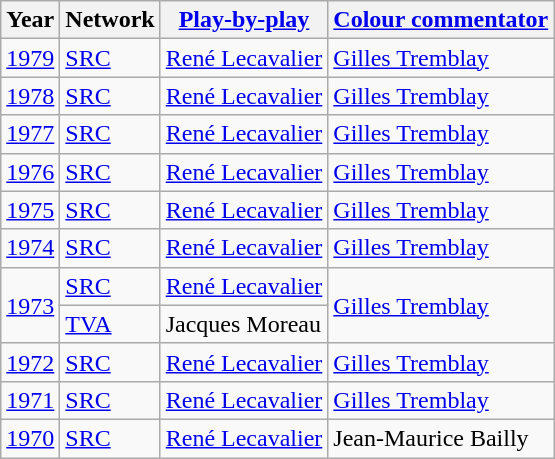<table class="wikitable">
<tr>
<th>Year</th>
<th>Network</th>
<th><a href='#'>Play-by-play</a></th>
<th><a href='#'>Colour commentator</a></th>
</tr>
<tr>
<td><a href='#'>1979</a></td>
<td><a href='#'>SRC</a></td>
<td><a href='#'>René Lecavalier</a></td>
<td><a href='#'>Gilles Tremblay</a></td>
</tr>
<tr>
<td><a href='#'>1978</a></td>
<td><a href='#'>SRC</a></td>
<td><a href='#'>René Lecavalier</a></td>
<td><a href='#'>Gilles Tremblay</a></td>
</tr>
<tr>
<td><a href='#'>1977</a></td>
<td><a href='#'>SRC</a></td>
<td><a href='#'>René Lecavalier</a></td>
<td><a href='#'>Gilles Tremblay</a></td>
</tr>
<tr>
<td><a href='#'>1976</a></td>
<td><a href='#'>SRC</a></td>
<td><a href='#'>René Lecavalier</a></td>
<td><a href='#'>Gilles Tremblay</a></td>
</tr>
<tr>
<td><a href='#'>1975</a></td>
<td><a href='#'>SRC</a></td>
<td><a href='#'>René Lecavalier</a></td>
<td><a href='#'>Gilles Tremblay</a></td>
</tr>
<tr>
<td><a href='#'>1974</a></td>
<td><a href='#'>SRC</a></td>
<td><a href='#'>René Lecavalier</a></td>
<td><a href='#'>Gilles Tremblay</a></td>
</tr>
<tr>
<td rowspan="2"><a href='#'>1973</a></td>
<td><a href='#'>SRC</a></td>
<td><a href='#'>René Lecavalier</a></td>
<td rowspan="2"><a href='#'>Gilles Tremblay</a></td>
</tr>
<tr>
<td><a href='#'>TVA</a></td>
<td>Jacques Moreau</td>
</tr>
<tr>
<td><a href='#'>1972</a></td>
<td><a href='#'>SRC</a></td>
<td><a href='#'>René Lecavalier</a></td>
<td><a href='#'>Gilles Tremblay</a></td>
</tr>
<tr>
<td><a href='#'>1971</a></td>
<td><a href='#'>SRC</a></td>
<td><a href='#'>René Lecavalier</a></td>
<td><a href='#'>Gilles Tremblay</a></td>
</tr>
<tr>
<td><a href='#'>1970</a></td>
<td><a href='#'>SRC</a></td>
<td><a href='#'>René Lecavalier</a></td>
<td>Jean-Maurice Bailly</td>
</tr>
</table>
